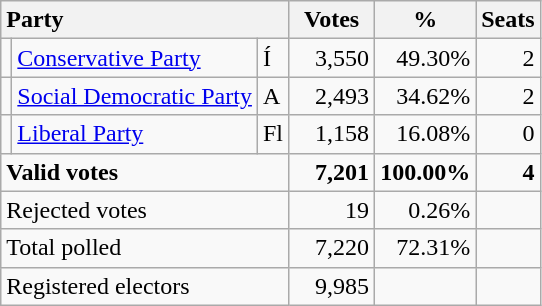<table class="wikitable" border="1" style="text-align:right;">
<tr>
<th style="text-align:left;" valign=bottom colspan=3>Party</th>
<th align=center valign=bottom width="50">Votes</th>
<th align=center valign=bottom width="50">%</th>
<th align=center>Seats</th>
</tr>
<tr>
<td></td>
<td align=left><a href='#'>Conservative Party</a></td>
<td align=left>Í</td>
<td>3,550</td>
<td>49.30%</td>
<td>2</td>
</tr>
<tr>
<td></td>
<td align=left><a href='#'>Social Democratic Party</a></td>
<td align=left>A</td>
<td>2,493</td>
<td>34.62%</td>
<td>2</td>
</tr>
<tr>
<td></td>
<td align=left><a href='#'>Liberal Party</a></td>
<td align=left>Fl</td>
<td>1,158</td>
<td>16.08%</td>
<td>0</td>
</tr>
<tr style="font-weight:bold">
<td align=left colspan=3>Valid votes</td>
<td>7,201</td>
<td>100.00%</td>
<td>4</td>
</tr>
<tr>
<td align=left colspan=3>Rejected votes</td>
<td>19</td>
<td>0.26%</td>
<td></td>
</tr>
<tr>
<td align=left colspan=3>Total polled</td>
<td>7,220</td>
<td>72.31%</td>
<td></td>
</tr>
<tr>
<td align=left colspan=3>Registered electors</td>
<td>9,985</td>
<td></td>
<td></td>
</tr>
</table>
